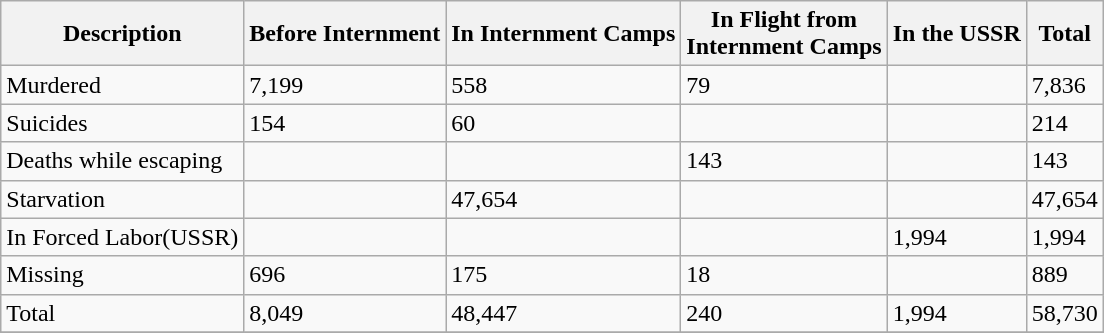<table class="wikitable sortable">
<tr>
<th>Description</th>
<th>Before Internment</th>
<th>In Internment Camps</th>
<th>In Flight from<br>Internment Camps</th>
<th>In the USSR</th>
<th>Total</th>
</tr>
<tr>
<td>Murdered</td>
<td>7,199</td>
<td>558</td>
<td>79</td>
<td></td>
<td>7,836</td>
</tr>
<tr>
<td>Suicides</td>
<td>154</td>
<td>60</td>
<td></td>
<td></td>
<td>214</td>
</tr>
<tr>
<td>Deaths while escaping</td>
<td></td>
<td></td>
<td>143</td>
<td></td>
<td>143</td>
</tr>
<tr>
<td>Starvation</td>
<td></td>
<td>47,654</td>
<td></td>
<td></td>
<td>47,654</td>
</tr>
<tr>
<td>In Forced Labor(USSR)</td>
<td></td>
<td></td>
<td></td>
<td>1,994</td>
<td>1,994</td>
</tr>
<tr>
<td>Missing</td>
<td>696</td>
<td>175</td>
<td>18</td>
<td></td>
<td>889</td>
</tr>
<tr>
<td>Total</td>
<td>8,049</td>
<td>48,447</td>
<td>240</td>
<td>1,994</td>
<td>58,730</td>
</tr>
<tr>
</tr>
</table>
